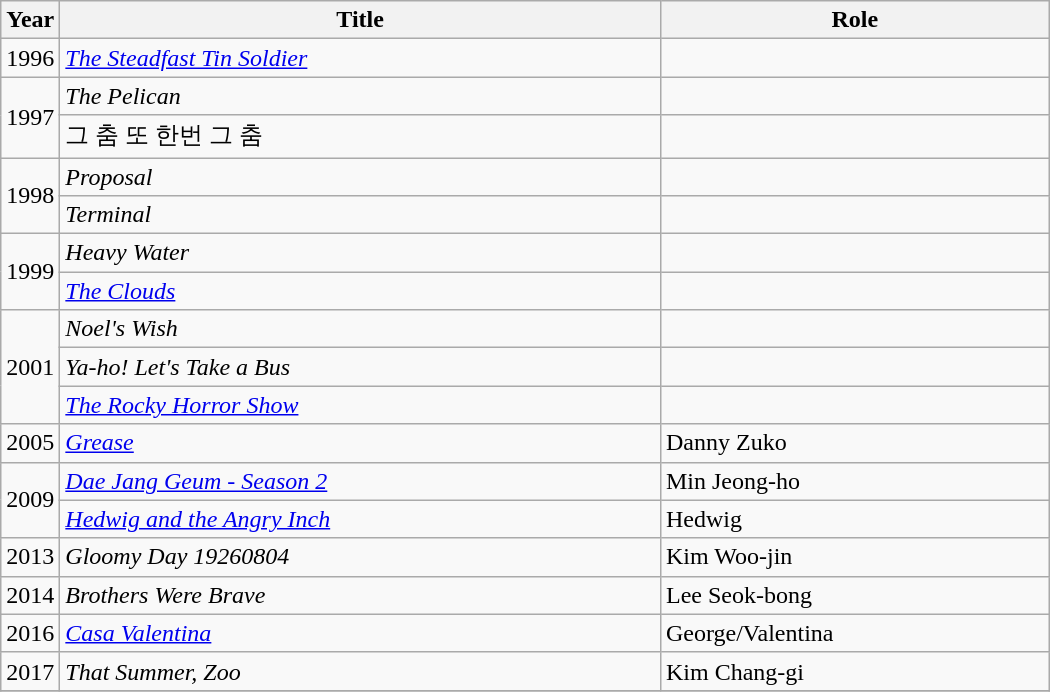<table class="wikitable" style="width:700px">
<tr>
<th width=10>Year</th>
<th>Title</th>
<th>Role</th>
</tr>
<tr>
<td>1996</td>
<td><em><a href='#'>The Steadfast Tin Soldier</a></em></td>
<td></td>
</tr>
<tr>
<td rowspan=2>1997</td>
<td><em>The Pelican</em></td>
<td></td>
</tr>
<tr>
<td>그 춤 또 한번 그 춤</td>
<td></td>
</tr>
<tr>
<td rowspan=2>1998</td>
<td><em>Proposal</em> </td>
<td></td>
</tr>
<tr>
<td><em>Terminal</em></td>
<td></td>
</tr>
<tr>
<td rowspan=2>1999</td>
<td><em>Heavy Water</em> </td>
<td></td>
</tr>
<tr>
<td><em><a href='#'>The Clouds</a></em></td>
<td></td>
</tr>
<tr>
<td rowspan=3>2001</td>
<td><em>Noel's Wish</em> </td>
<td></td>
</tr>
<tr>
<td><em>Ya-ho! Let's Take a Bus</em> </td>
<td></td>
</tr>
<tr>
<td><em><a href='#'>The Rocky Horror Show</a></em></td>
<td></td>
</tr>
<tr>
<td>2005</td>
<td><em><a href='#'>Grease</a></em></td>
<td>Danny Zuko</td>
</tr>
<tr>
<td rowspan=2>2009</td>
<td><em><a href='#'>Dae Jang Geum - Season 2</a></em></td>
<td>Min Jeong-ho</td>
</tr>
<tr>
<td><em><a href='#'>Hedwig and the Angry Inch</a></em></td>
<td>Hedwig</td>
</tr>
<tr>
<td>2013</td>
<td><em>Gloomy Day 19260804</em></td>
<td>Kim Woo-jin</td>
</tr>
<tr>
<td>2014</td>
<td><em>Brothers Were Brave</em></td>
<td>Lee Seok-bong</td>
</tr>
<tr>
<td>2016</td>
<td><em><a href='#'>Casa Valentina</a></em></td>
<td>George/Valentina</td>
</tr>
<tr>
<td>2017</td>
<td><em>That Summer, Zoo</em></td>
<td>Kim Chang-gi</td>
</tr>
<tr>
</tr>
</table>
